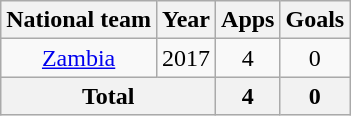<table class="wikitable" style="text-align:center">
<tr>
<th>National team</th>
<th>Year</th>
<th>Apps</th>
<th>Goals</th>
</tr>
<tr>
<td rowspan="1"><a href='#'>Zambia</a></td>
<td>2017</td>
<td>4</td>
<td>0</td>
</tr>
<tr>
<th colspan=2>Total</th>
<th>4</th>
<th>0</th>
</tr>
</table>
